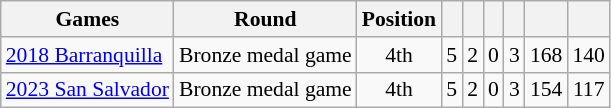<table class="wikitable" style="text-align:center; font-size:90%;">
<tr>
<th>Games</th>
<th>Round</th>
<th>Position</th>
<th></th>
<th></th>
<th></th>
<th></th>
<th></th>
<th></th>
</tr>
<tr>
<td align=left> <a href='#'>2018 Barranquilla</a></td>
<td>Bronze medal game</td>
<td>4th</td>
<td>5</td>
<td>2</td>
<td>0</td>
<td>3</td>
<td>168</td>
<td>140</td>
</tr>
<tr>
<td align=left> <a href='#'>2023 San Salvador</a></td>
<td>Bronze medal game</td>
<td>4th</td>
<td>5</td>
<td>2</td>
<td>0</td>
<td>3</td>
<td>154</td>
<td>117</td>
</tr>
</table>
